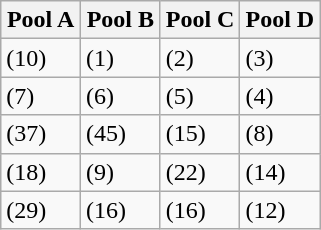<table class="wikitable">
<tr>
<th width=25%>Pool A</th>
<th width=25%>Pool B</th>
<th width=25%>Pool C</th>
<th width=25%>Pool D</th>
</tr>
<tr>
<td> (10)</td>
<td> (1)</td>
<td> (2)</td>
<td> (3)</td>
</tr>
<tr>
<td> (7)</td>
<td> (6)</td>
<td> (5)</td>
<td> (4)</td>
</tr>
<tr>
<td> (37)</td>
<td> (45)</td>
<td> (15)</td>
<td> (8)</td>
</tr>
<tr>
<td> (18)</td>
<td> (9)</td>
<td> (22)</td>
<td> (14)</td>
</tr>
<tr>
<td> (29)</td>
<td> (16)</td>
<td> (16)</td>
<td> (12)</td>
</tr>
</table>
